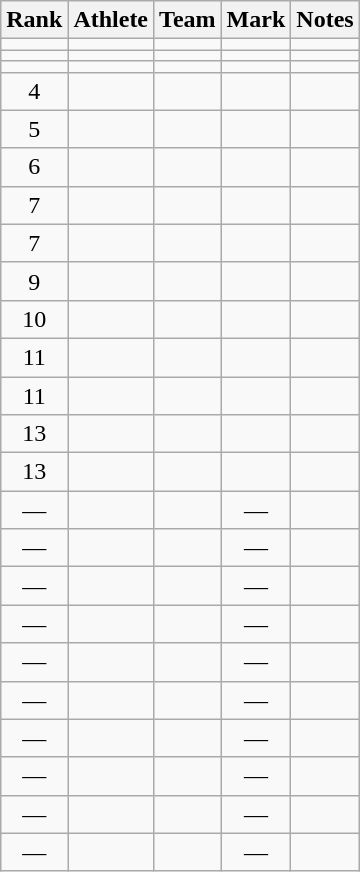<table class="wikitable sortable" style="text-align:center">
<tr>
<th>Rank</th>
<th>Athlete</th>
<th>Team</th>
<th>Mark</th>
<th>Notes</th>
</tr>
<tr>
<td></td>
<td align=left></td>
<td></td>
<td><strong></strong></td>
<td></td>
</tr>
<tr>
<td></td>
<td align=left></td>
<td></td>
<td><strong></strong></td>
<td></td>
</tr>
<tr>
<td></td>
<td align=left></td>
<td></td>
<td><strong></strong></td>
<td></td>
</tr>
<tr>
<td>4</td>
<td align=left></td>
<td></td>
<td><strong></strong></td>
<td></td>
</tr>
<tr>
<td>5</td>
<td align=left></td>
<td></td>
<td><strong></strong></td>
<td></td>
</tr>
<tr>
<td>6</td>
<td align=left></td>
<td></td>
<td><strong></strong></td>
<td></td>
</tr>
<tr>
<td>7</td>
<td align=left></td>
<td></td>
<td><strong></strong></td>
<td></td>
</tr>
<tr>
<td>7</td>
<td align=left></td>
<td></td>
<td><strong></strong></td>
<td></td>
</tr>
<tr>
<td>9</td>
<td align=left></td>
<td></td>
<td><strong></strong></td>
<td></td>
</tr>
<tr>
<td>10</td>
<td align=left></td>
<td></td>
<td><strong></strong></td>
<td></td>
</tr>
<tr>
<td>11</td>
<td align=left></td>
<td></td>
<td><strong></strong></td>
<td></td>
</tr>
<tr>
<td>11</td>
<td align=left></td>
<td></td>
<td><strong></strong></td>
<td></td>
</tr>
<tr>
<td>13</td>
<td align=left></td>
<td></td>
<td><strong></strong></td>
<td></td>
</tr>
<tr>
<td>13</td>
<td align=left></td>
<td></td>
<td><strong></strong></td>
<td></td>
</tr>
<tr>
<td data-sort-value=15>—</td>
<td align=left></td>
<td></td>
<td>—</td>
<td></td>
</tr>
<tr>
<td data-sort-value=15>—</td>
<td align=left></td>
<td></td>
<td>—</td>
<td></td>
</tr>
<tr>
<td data-sort-value=15>—</td>
<td align=left></td>
<td></td>
<td>—</td>
<td></td>
</tr>
<tr>
<td data-sort-value=15>—</td>
<td align=left></td>
<td></td>
<td>—</td>
<td></td>
</tr>
<tr>
<td data-sort-value=15>—</td>
<td align=left></td>
<td></td>
<td>—</td>
<td></td>
</tr>
<tr>
<td data-sort-value=15>—</td>
<td align=left></td>
<td></td>
<td>—</td>
<td></td>
</tr>
<tr>
<td data-sort-value=15>—</td>
<td align=left></td>
<td></td>
<td>—</td>
<td></td>
</tr>
<tr>
<td data-sort-value=15>—</td>
<td align=left></td>
<td></td>
<td>—</td>
<td></td>
</tr>
<tr>
<td data-sort-value=15>—</td>
<td align=left></td>
<td></td>
<td>—</td>
<td></td>
</tr>
<tr>
<td data-sort-value=15>—</td>
<td align=left></td>
<td></td>
<td>—</td>
<td></td>
</tr>
</table>
